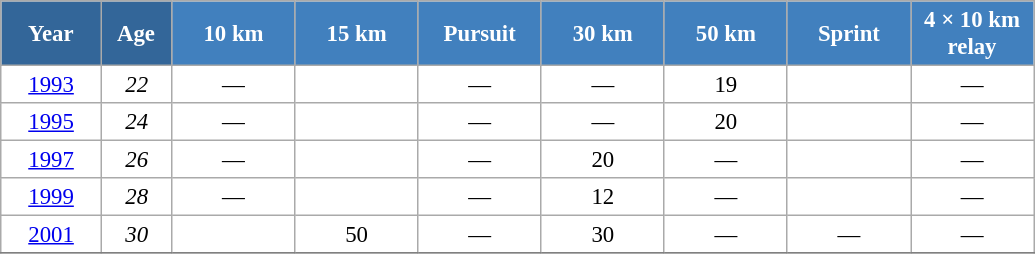<table class="wikitable" style="font-size:95%; text-align:center; border:grey solid 1px; border-collapse:collapse; background:#ffffff;">
<tr>
<th style="background-color:#369; color:white; width:60px;"> Year </th>
<th style="background-color:#369; color:white; width:40px;"> Age </th>
<th style="background-color:#4180be; color:white; width:75px;"> 10 km </th>
<th style="background-color:#4180be; color:white; width:75px;"> 15 km </th>
<th style="background-color:#4180be; color:white; width:75px;"> Pursuit </th>
<th style="background-color:#4180be; color:white; width:75px;"> 30 km </th>
<th style="background-color:#4180be; color:white; width:75px;"> 50 km </th>
<th style="background-color:#4180be; color:white; width:75px;"> Sprint </th>
<th style="background-color:#4180be; color:white; width:75px;"> 4 × 10 km <br> relay </th>
</tr>
<tr>
<td><a href='#'>1993</a></td>
<td><em>22</em></td>
<td>—</td>
<td></td>
<td>—</td>
<td>—</td>
<td>19</td>
<td></td>
<td>—</td>
</tr>
<tr>
<td><a href='#'>1995</a></td>
<td><em>24</em></td>
<td>—</td>
<td></td>
<td>—</td>
<td>—</td>
<td>20</td>
<td></td>
<td>—</td>
</tr>
<tr>
<td><a href='#'>1997</a></td>
<td><em>26</em></td>
<td>—</td>
<td></td>
<td>—</td>
<td>20</td>
<td>—</td>
<td></td>
<td>—</td>
</tr>
<tr>
<td><a href='#'>1999</a></td>
<td><em>28</em></td>
<td>—</td>
<td></td>
<td>—</td>
<td>12</td>
<td>—</td>
<td></td>
<td>—</td>
</tr>
<tr>
<td><a href='#'>2001</a></td>
<td><em>30</em></td>
<td></td>
<td>50</td>
<td>—</td>
<td>30</td>
<td>—</td>
<td>—</td>
<td>—</td>
</tr>
<tr>
</tr>
</table>
